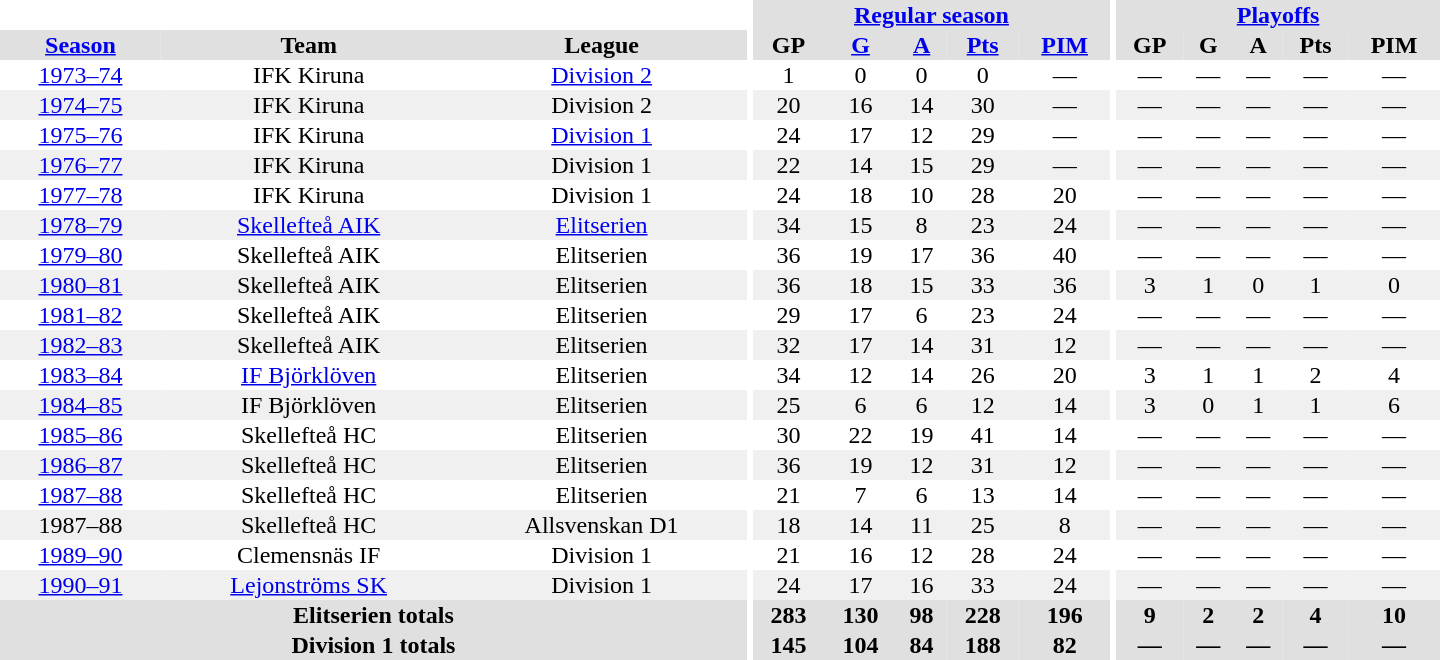<table border="0" cellpadding="1" cellspacing="0" style="text-align:center; width:60em">
<tr bgcolor="#e0e0e0">
<th colspan="3" bgcolor="#ffffff"></th>
<th rowspan="99" bgcolor="#ffffff"></th>
<th colspan="5"><a href='#'>Regular season</a></th>
<th rowspan="99" bgcolor="#ffffff"></th>
<th colspan="5"><a href='#'>Playoffs</a></th>
</tr>
<tr bgcolor="#e0e0e0">
<th><a href='#'>Season</a></th>
<th>Team</th>
<th>League</th>
<th>GP</th>
<th><a href='#'>G</a></th>
<th><a href='#'>A</a></th>
<th><a href='#'>Pts</a></th>
<th><a href='#'>PIM</a></th>
<th>GP</th>
<th>G</th>
<th>A</th>
<th>Pts</th>
<th>PIM</th>
</tr>
<tr>
<td><a href='#'>1973–74</a></td>
<td>IFK Kiruna</td>
<td><a href='#'>Division 2</a></td>
<td>1</td>
<td>0</td>
<td>0</td>
<td>0</td>
<td>—</td>
<td>—</td>
<td>—</td>
<td>—</td>
<td>—</td>
<td>—</td>
</tr>
<tr bgcolor="#f0f0f0">
<td><a href='#'>1974–75</a></td>
<td>IFK Kiruna</td>
<td>Division 2</td>
<td>20</td>
<td>16</td>
<td>14</td>
<td>30</td>
<td>—</td>
<td>—</td>
<td>—</td>
<td>—</td>
<td>—</td>
<td>—</td>
</tr>
<tr>
<td><a href='#'>1975–76</a></td>
<td>IFK Kiruna</td>
<td><a href='#'>Division 1</a></td>
<td>24</td>
<td>17</td>
<td>12</td>
<td>29</td>
<td>—</td>
<td>—</td>
<td>—</td>
<td>—</td>
<td>—</td>
<td>—</td>
</tr>
<tr bgcolor="#f0f0f0">
<td><a href='#'>1976–77</a></td>
<td>IFK Kiruna</td>
<td>Division 1</td>
<td>22</td>
<td>14</td>
<td>15</td>
<td>29</td>
<td>—</td>
<td>—</td>
<td>—</td>
<td>—</td>
<td>—</td>
<td>—</td>
</tr>
<tr>
<td><a href='#'>1977–78</a></td>
<td>IFK Kiruna</td>
<td>Division 1</td>
<td>24</td>
<td>18</td>
<td>10</td>
<td>28</td>
<td>20</td>
<td>—</td>
<td>—</td>
<td>—</td>
<td>—</td>
<td>—</td>
</tr>
<tr bgcolor="#f0f0f0">
<td><a href='#'>1978–79</a></td>
<td><a href='#'>Skellefteå AIK</a></td>
<td><a href='#'>Elitserien</a></td>
<td>34</td>
<td>15</td>
<td>8</td>
<td>23</td>
<td>24</td>
<td>—</td>
<td>—</td>
<td>—</td>
<td>—</td>
<td>—</td>
</tr>
<tr>
<td><a href='#'>1979–80</a></td>
<td>Skellefteå AIK</td>
<td>Elitserien</td>
<td>36</td>
<td>19</td>
<td>17</td>
<td>36</td>
<td>40</td>
<td>—</td>
<td>—</td>
<td>—</td>
<td>—</td>
<td>—</td>
</tr>
<tr bgcolor="#f0f0f0">
<td><a href='#'>1980–81</a></td>
<td>Skellefteå AIK</td>
<td>Elitserien</td>
<td>36</td>
<td>18</td>
<td>15</td>
<td>33</td>
<td>36</td>
<td>3</td>
<td>1</td>
<td>0</td>
<td>1</td>
<td>0</td>
</tr>
<tr>
<td><a href='#'>1981–82</a></td>
<td>Skellefteå AIK</td>
<td>Elitserien</td>
<td>29</td>
<td>17</td>
<td>6</td>
<td>23</td>
<td>24</td>
<td>—</td>
<td>—</td>
<td>—</td>
<td>—</td>
<td>—</td>
</tr>
<tr bgcolor="#f0f0f0">
<td><a href='#'>1982–83</a></td>
<td>Skellefteå AIK</td>
<td>Elitserien</td>
<td>32</td>
<td>17</td>
<td>14</td>
<td>31</td>
<td>12</td>
<td>—</td>
<td>—</td>
<td>—</td>
<td>—</td>
<td>—</td>
</tr>
<tr>
<td><a href='#'>1983–84</a></td>
<td><a href='#'>IF Björklöven</a></td>
<td>Elitserien</td>
<td>34</td>
<td>12</td>
<td>14</td>
<td>26</td>
<td>20</td>
<td>3</td>
<td>1</td>
<td>1</td>
<td>2</td>
<td>4</td>
</tr>
<tr bgcolor="#f0f0f0">
<td><a href='#'>1984–85</a></td>
<td>IF Björklöven</td>
<td>Elitserien</td>
<td>25</td>
<td>6</td>
<td>6</td>
<td>12</td>
<td>14</td>
<td>3</td>
<td>0</td>
<td>1</td>
<td>1</td>
<td>6</td>
</tr>
<tr>
<td><a href='#'>1985–86</a></td>
<td>Skellefteå HC</td>
<td>Elitserien</td>
<td>30</td>
<td>22</td>
<td>19</td>
<td>41</td>
<td>14</td>
<td>—</td>
<td>—</td>
<td>—</td>
<td>—</td>
<td>—</td>
</tr>
<tr bgcolor="#f0f0f0">
<td><a href='#'>1986–87</a></td>
<td>Skellefteå HC</td>
<td>Elitserien</td>
<td>36</td>
<td>19</td>
<td>12</td>
<td>31</td>
<td>12</td>
<td>—</td>
<td>—</td>
<td>—</td>
<td>—</td>
<td>—</td>
</tr>
<tr>
<td><a href='#'>1987–88</a></td>
<td>Skellefteå HC</td>
<td>Elitserien</td>
<td>21</td>
<td>7</td>
<td>6</td>
<td>13</td>
<td>14</td>
<td>—</td>
<td>—</td>
<td>—</td>
<td>—</td>
<td>—</td>
</tr>
<tr bgcolor="#f0f0f0">
<td>1987–88</td>
<td>Skellefteå HC</td>
<td>Allsvenskan D1</td>
<td>18</td>
<td>14</td>
<td>11</td>
<td>25</td>
<td>8</td>
<td>—</td>
<td>—</td>
<td>—</td>
<td>—</td>
<td>—</td>
</tr>
<tr>
<td><a href='#'>1989–90</a></td>
<td>Clemensnäs IF</td>
<td>Division 1</td>
<td>21</td>
<td>16</td>
<td>12</td>
<td>28</td>
<td>24</td>
<td>—</td>
<td>—</td>
<td>—</td>
<td>—</td>
<td>—</td>
</tr>
<tr bgcolor="#f0f0f0">
<td><a href='#'>1990–91</a></td>
<td><a href='#'>Lejonströms SK</a></td>
<td>Division 1</td>
<td>24</td>
<td>17</td>
<td>16</td>
<td>33</td>
<td>24</td>
<td>—</td>
<td>—</td>
<td>—</td>
<td>—</td>
<td>—</td>
</tr>
<tr>
</tr>
<tr ALIGN="center" bgcolor="#e0e0e0">
<th colspan="3">Elitserien totals</th>
<th ALIGN="center">283</th>
<th ALIGN="center">130</th>
<th ALIGN="center">98</th>
<th ALIGN="center">228</th>
<th ALIGN="center">196</th>
<th ALIGN="center">9</th>
<th ALIGN="center">2</th>
<th ALIGN="center">2</th>
<th ALIGN="center">4</th>
<th ALIGN="center">10</th>
</tr>
<tr>
</tr>
<tr ALIGN="center" bgcolor="#e0e0e0">
<th colspan="3">Division 1 totals</th>
<th ALIGN="center">145</th>
<th ALIGN="center">104</th>
<th ALIGN="center">84</th>
<th ALIGN="center">188</th>
<th ALIGN="center">82</th>
<th ALIGN="center">—</th>
<th ALIGN="center">—</th>
<th ALIGN="center">—</th>
<th ALIGN="center">—</th>
<th ALIGN="center">—</th>
</tr>
</table>
